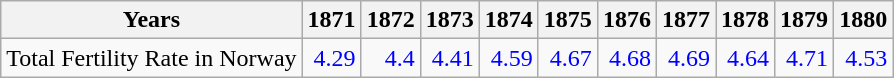<table class="wikitable " style="text-align:right">
<tr>
<th>Years</th>
<th>1871</th>
<th>1872</th>
<th>1873</th>
<th>1874</th>
<th>1875</th>
<th>1876</th>
<th>1877</th>
<th>1878</th>
<th>1879</th>
<th>1880</th>
</tr>
<tr>
<td align="left">Total Fertility Rate in Norway</td>
<td style="text-align:right; color:blue;">4.29</td>
<td style="text-align:right; color:blue;">4.4</td>
<td style="text-align:right; color:blue;">4.41</td>
<td style="text-align:right; color:blue;">4.59</td>
<td style="text-align:right; color:blue;">4.67</td>
<td style="text-align:right; color:blue;">4.68</td>
<td style="text-align:right; color:blue;">4.69</td>
<td style="text-align:right; color:blue;">4.64</td>
<td style="text-align:right; color:blue;">4.71</td>
<td style="text-align:right; color:blue;">4.53</td>
</tr>
</table>
